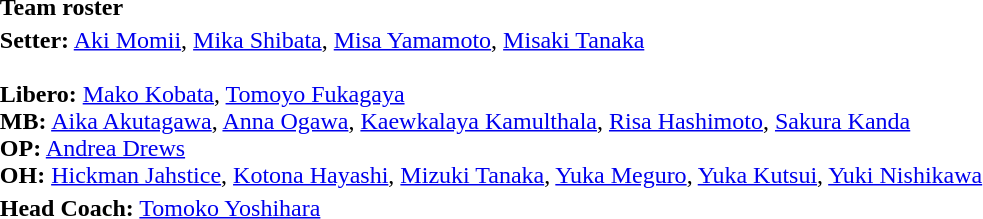<table style="text-align: left; margin-top: 2em; margin-left: auto; margin-right: auto">
<tr>
<td><strong>Team roster</strong></td>
</tr>
<tr>
<td><strong>Setter:</strong> <a href='#'>Aki Momii</a>, <a href='#'>Mika Shibata</a>, <a href='#'>Misa Yamamoto</a>, <a href='#'>Misaki Tanaka</a><br><br><strong>Libero:</strong> <a href='#'>Mako Kobata</a>, <a href='#'>Tomoyo Fukagaya</a><br>
<strong>MB:</strong> <a href='#'>Aika Akutagawa</a>, <a href='#'>Anna Ogawa</a>, <a href='#'>Kaewkalaya Kamulthala</a>, <a href='#'>Risa Hashimoto</a>, <a href='#'>Sakura Kanda</a><br>
<strong>OP:</strong> <a href='#'>Andrea Drews</a><br>
<strong>OH:</strong> <a href='#'>Hickman Jahstice</a>, <a href='#'>Kotona Hayashi</a>, <a href='#'>Mizuki Tanaka</a>, <a href='#'>Yuka Meguro</a>, <a href='#'>Yuka Kutsui</a>, <a href='#'>Yuki Nishikawa</a></td>
</tr>
<tr>
<td><strong>Head Coach:</strong> <a href='#'>Tomoko Yoshihara</a></td>
</tr>
<tr>
<td></td>
</tr>
</table>
